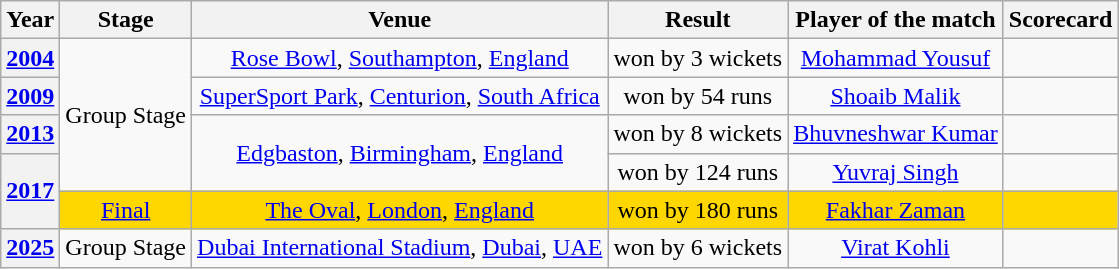<table class="wikitable sortable" " style="text-align:center">
<tr>
<th>Year</th>
<th>Stage</th>
<th>Venue</th>
<th>Result</th>
<th>Player of the match</th>
<th>Scorecard</th>
</tr>
<tr>
<th><a href='#'>2004</a></th>
<td rowspan="4">Group Stage</td>
<td><a href='#'>Rose Bowl</a>, <a href='#'>Southampton</a>, <a href='#'>England</a></td>
<td> won by 3 wickets</td>
<td> <a href='#'>Mohammad Yousuf</a></td>
<td></td>
</tr>
<tr>
<th><a href='#'>2009</a></th>
<td><a href='#'>SuperSport Park</a>, <a href='#'>Centurion</a>, <a href='#'>South Africa</a></td>
<td> won by 54 runs</td>
<td> <a href='#'>Shoaib Malik</a></td>
<td></td>
</tr>
<tr>
<th><a href='#'>2013</a></th>
<td rowspan="2"><a href='#'>Edgbaston</a>, <a href='#'>Birmingham</a>, <a href='#'>England</a></td>
<td> won by 8 wickets</td>
<td> <a href='#'>Bhuvneshwar Kumar</a></td>
<td></td>
</tr>
<tr>
<th Rowspan=2><a href='#'>2017</a></th>
<td> won by 124 runs</td>
<td> <a href='#'>Yuvraj Singh</a></td>
<td></td>
</tr>
<tr bgcolor=gold>
<td><a href='#'>Final</a></td>
<td><a href='#'>The Oval</a>, <a href='#'>London</a>, <a href='#'>England</a></td>
<td> won by 180 runs</td>
<td> <a href='#'>Fakhar Zaman</a></td>
<td></td>
</tr>
<tr>
<th><a href='#'>2025</a></th>
<td>Group Stage</td>
<td><a href='#'>Dubai International Stadium</a>, <a href='#'>Dubai</a>, <a href='#'>UAE</a></td>
<td> won by 6 wickets</td>
<td> <a href='#'>Virat Kohli</a></td>
<td></td>
</tr>
</table>
